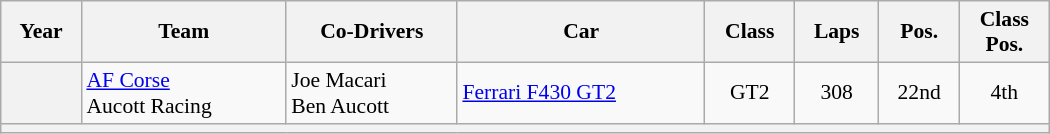<table class="wikitable" style="text-align:center; font-size:90%; width:700px">
<tr>
<th>Year</th>
<th>Team</th>
<th>Co-Drivers</th>
<th>Car</th>
<th>Class</th>
<th>Laps</th>
<th>Pos.</th>
<th>Class<br>Pos.</th>
</tr>
<tr>
<th></th>
<td align="left"> <a href='#'>AF Corse</a><br> Aucott Racing</td>
<td align="left"> Joe Macari<br> Ben Aucott</td>
<td align="left"><a href='#'>Ferrari F430 GT2</a></td>
<td>GT2</td>
<td>308</td>
<td>22nd</td>
<td>4th</td>
</tr>
<tr>
<th colspan="8"></th>
</tr>
</table>
